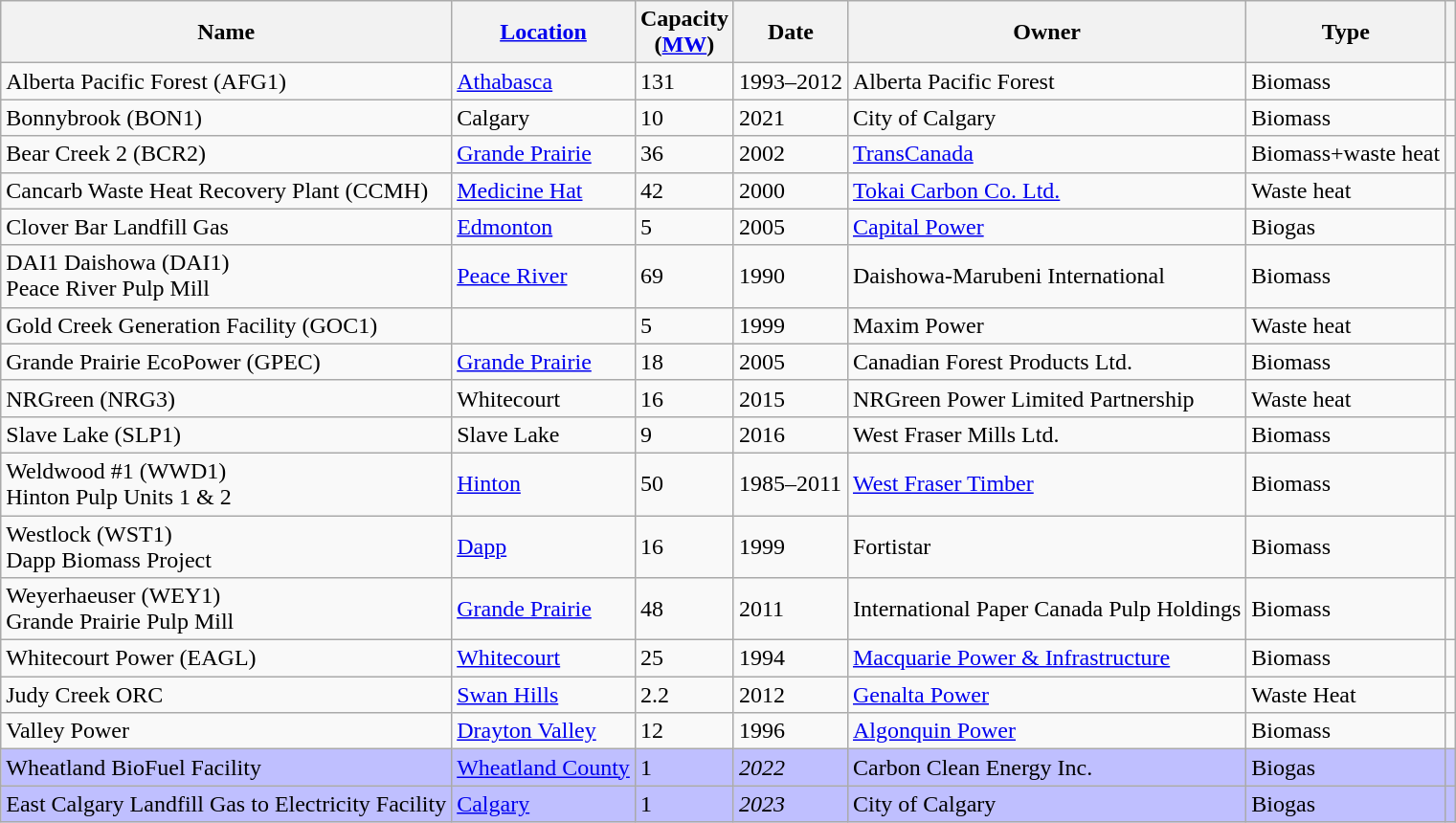<table class="wikitable sortable">
<tr>
<th>Name</th>
<th><a href='#'>Location</a></th>
<th>Capacity<br>(<a href='#'>MW</a>)</th>
<th>Date</th>
<th>Owner</th>
<th>Type</th>
<th class=unsortable></th>
</tr>
<tr>
<td>Alberta Pacific Forest (AFG1)</td>
<td><a href='#'>Athabasca</a></td>
<td>131</td>
<td>1993–2012</td>
<td>Alberta Pacific Forest</td>
<td>Biomass</td>
<td></td>
</tr>
<tr>
<td>Bonnybrook (BON1)</td>
<td>Calgary</td>
<td>10</td>
<td>2021</td>
<td>City of Calgary</td>
<td>Biomass</td>
<td></td>
</tr>
<tr>
<td>Bear Creek 2 (BCR2)</td>
<td><a href='#'>Grande Prairie</a></td>
<td>36</td>
<td>2002</td>
<td><a href='#'>TransCanada</a></td>
<td>Biomass+waste heat</td>
<td></td>
</tr>
<tr>
<td>Cancarb Waste Heat Recovery Plant (CCMH)</td>
<td><a href='#'>Medicine Hat</a></td>
<td>42</td>
<td>2000</td>
<td><a href='#'>Tokai Carbon Co. Ltd.</a></td>
<td>Waste heat</td>
<td></td>
</tr>
<tr>
<td>Clover Bar Landfill Gas</td>
<td><a href='#'>Edmonton</a></td>
<td>5</td>
<td>2005</td>
<td><a href='#'>Capital Power</a></td>
<td>Biogas</td>
<td></td>
</tr>
<tr>
<td>DAI1 Daishowa (DAI1)<br>Peace River Pulp Mill</td>
<td><a href='#'>Peace River</a></td>
<td>69</td>
<td>1990</td>
<td>Daishowa-Marubeni International</td>
<td>Biomass</td>
<td></td>
</tr>
<tr>
<td>Gold Creek Generation Facility (GOC1)</td>
<td></td>
<td>5</td>
<td>1999</td>
<td>Maxim Power</td>
<td>Waste heat</td>
<td></td>
</tr>
<tr>
<td>Grande Prairie EcoPower (GPEC)</td>
<td><a href='#'>Grande Prairie</a></td>
<td>18</td>
<td>2005</td>
<td>Canadian Forest Products Ltd.</td>
<td>Biomass</td>
<td></td>
</tr>
<tr>
<td>NRGreen (NRG3)</td>
<td>Whitecourt</td>
<td>16</td>
<td>2015</td>
<td>NRGreen Power Limited Partnership</td>
<td>Waste heat</td>
<td></td>
</tr>
<tr>
<td>Slave Lake (SLP1)</td>
<td>Slave Lake</td>
<td>9</td>
<td>2016</td>
<td>West Fraser Mills Ltd.</td>
<td>Biomass</td>
<td></td>
</tr>
<tr>
<td>Weldwood #1 (WWD1)<br>Hinton Pulp Units 1 & 2</td>
<td><a href='#'>Hinton</a></td>
<td>50</td>
<td>1985–2011</td>
<td><a href='#'>West Fraser Timber</a></td>
<td>Biomass</td>
<td></td>
</tr>
<tr>
<td>Westlock (WST1)<br>Dapp Biomass Project</td>
<td><a href='#'>Dapp</a></td>
<td>16</td>
<td>1999</td>
<td>Fortistar</td>
<td>Biomass</td>
<td></td>
</tr>
<tr>
<td>Weyerhaeuser (WEY1)<br>Grande Prairie Pulp Mill</td>
<td><a href='#'>Grande Prairie</a></td>
<td>48</td>
<td>2011</td>
<td>International Paper Canada Pulp Holdings</td>
<td>Biomass</td>
<td></td>
</tr>
<tr>
<td>Whitecourt Power (EAGL)</td>
<td><a href='#'>Whitecourt</a></td>
<td>25</td>
<td>1994</td>
<td><a href='#'>Macquarie Power & Infrastructure</a></td>
<td>Biomass</td>
<td></td>
</tr>
<tr>
<td>Judy Creek ORC</td>
<td><a href='#'>Swan Hills</a></td>
<td>2.2</td>
<td>2012</td>
<td><a href='#'>Genalta Power</a></td>
<td>Waste Heat</td>
<td></td>
</tr>
<tr>
<td>Valley Power</td>
<td><a href='#'>Drayton Valley</a></td>
<td>12</td>
<td>1996</td>
<td><a href='#'>Algonquin Power</a></td>
<td>Biomass</td>
<td></td>
</tr>
<tr bgcolor="#BFBFFF">
<td>Wheatland BioFuel Facility</td>
<td><a href='#'>Wheatland County</a></td>
<td>1</td>
<td><em>2022</em></td>
<td>Carbon Clean Energy Inc.</td>
<td>Biogas</td>
<td></td>
</tr>
<tr bgcolor="#BFBFFF">
<td>East Calgary Landfill Gas to Electricity Facility</td>
<td><a href='#'>Calgary</a></td>
<td>1</td>
<td><em>2023</em></td>
<td>City of Calgary</td>
<td>Biogas</td>
<td></td>
</tr>
</table>
